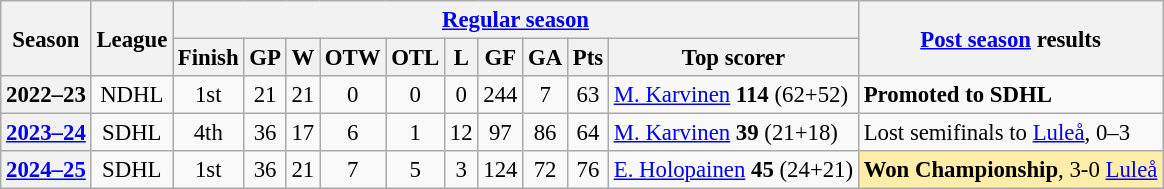<table class="wikitable" style="text-align: center; font-size: 95%">
<tr>
<th rowspan="2">Season</th>
<th rowspan="2">League</th>
<th colspan="10"><a href='#'>Regular season</a></th>
<th rowspan="2"><a href='#'>Post season</a> results</th>
</tr>
<tr>
<th>Finish</th>
<th>GP</th>
<th>W</th>
<th>OTW</th>
<th>OTL</th>
<th>L</th>
<th>GF</th>
<th>GA</th>
<th>Pts</th>
<th>Top scorer</th>
</tr>
<tr>
<th>2022–23</th>
<td>NDHL</td>
<td>1st</td>
<td>21</td>
<td>21</td>
<td>0</td>
<td>0</td>
<td>0</td>
<td>244</td>
<td>7</td>
<td>63</td>
<td align=left> <a href='#'>M. Karvinen</a> <strong>114</strong> (62+52)</td>
<td align=left><strong>Promoted to SDHL</strong></td>
</tr>
<tr>
<th><a href='#'>2023–24</a></th>
<td>SDHL</td>
<td>4th</td>
<td>36</td>
<td>17</td>
<td>6</td>
<td>1</td>
<td>12</td>
<td>97</td>
<td>86</td>
<td>64</td>
<td align=left> <a href='#'>M. Karvinen</a> <strong>39</strong> (21+18)</td>
<td align=left>Lost semifinals to <a href='#'>Luleå</a>, 0–3</td>
</tr>
<tr>
<th><a href='#'>2024–25</a></th>
<td>SDHL</td>
<td>1st</td>
<td>36</td>
<td>21</td>
<td>7</td>
<td>5</td>
<td>3</td>
<td>124</td>
<td>72</td>
<td>76</td>
<td align=left> <a href='#'>E. Holopainen</a> <strong>45</strong> (24+21)</td>
<td align=left style="background:#FFEEA9"><strong>Won Championship</strong>, 3-0 <a href='#'>Luleå</a></td>
</tr>
</table>
